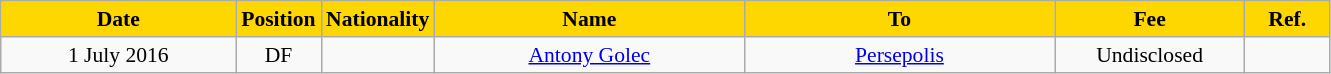<table class="wikitable"  style="text-align:center; font-size:90%; ">
<tr>
<th style="background:gold; color:black; width:150px;">Date</th>
<th style="background:gold; color:black; width:50px;">Position</th>
<th style="background:gold; color:black; width:50px;">Nationality</th>
<th style="background:gold; color:black; width:200px;">Name</th>
<th style="background:gold; color:black; width:200px;">To</th>
<th style="background:gold; color:black; width:120px;">Fee</th>
<th style="background:gold; color:black; width:50px;">Ref.</th>
</tr>
<tr>
<td>1 July 2016</td>
<td>DF</td>
<td></td>
<td><a href='#'>Antony Golec</a></td>
<td><a href='#'>Persepolis</a></td>
<td>Undisclosed</td>
<td></td>
</tr>
</table>
